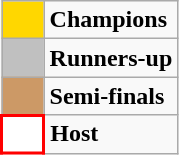<table class="wikitable" style="text-align:center">
<tr>
<td style="background:gold" width="20"></td>
<td align="left"><strong>Champions</strong></td>
</tr>
<tr>
<td style="background:silver" width="20"></td>
<td align="left"><strong>Runners-up</strong></td>
</tr>
<tr>
<td style="background:#cc9966" width="20"></td>
<td align="left"><strong>Semi-finals</strong></td>
</tr>
<tr>
<td style="background:white; border:2px solid red" width="20"></td>
<td align="left"><strong>Host</strong></td>
</tr>
</table>
